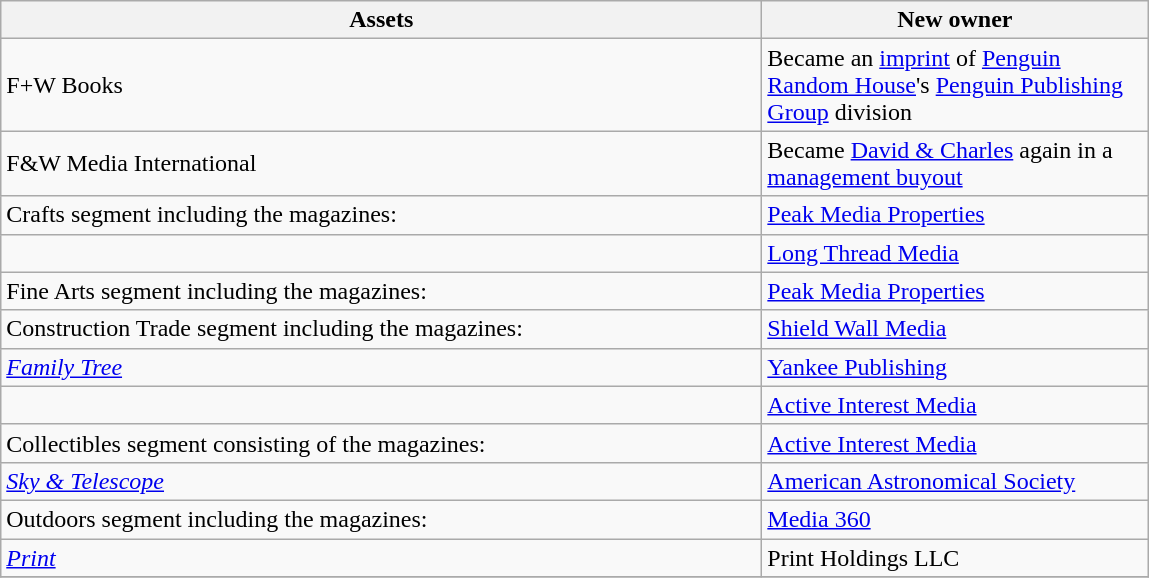<table class="wikitable">
<tr>
<th scope="col" style="width: 500px;">Assets</th>
<th scope="col" style="width: 250px;">New owner</th>
</tr>
<tr>
<td>F+W Books</td>
<td>Became an <a href='#'>imprint</a> of <a href='#'>Penguin Random House</a>'s <a href='#'>Penguin Publishing Group</a> division</td>
</tr>
<tr>
<td>F&W Media International</td>
<td>Became <a href='#'>David & Charles</a> again in a <a href='#'>management buyout</a></td>
</tr>
<tr>
<td>Crafts segment including the magazines:<br></td>
<td><a href='#'>Peak Media Properties</a></td>
</tr>
<tr>
<td></td>
<td><a href='#'>Long Thread Media</a></td>
</tr>
<tr>
<td>Fine Arts segment including the magazines:<br></td>
<td><a href='#'>Peak Media Properties</a></td>
</tr>
<tr>
<td>Construction Trade segment including the magazines:<br></td>
<td><a href='#'>Shield Wall Media</a></td>
</tr>
<tr>
<td><em><a href='#'>Family Tree</a></em></td>
<td><a href='#'>Yankee Publishing</a></td>
</tr>
<tr>
<td></td>
<td><a href='#'>Active Interest Media</a></td>
</tr>
<tr>
<td>Collectibles segment consisting of the magazines:<br></td>
<td><a href='#'>Active Interest Media</a></td>
</tr>
<tr>
<td><em><a href='#'>Sky & Telescope</a></em></td>
<td><a href='#'>American Astronomical Society</a></td>
</tr>
<tr>
<td>Outdoors segment including the magazines:<br></td>
<td><a href='#'>Media 360</a></td>
</tr>
<tr>
<td><em><a href='#'>Print</a></em></td>
<td>Print Holdings LLC</td>
</tr>
<tr>
</tr>
</table>
